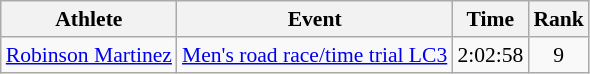<table class=wikitable style="font-size:90%">
<tr>
<th>Athlete</th>
<th>Event</th>
<th>Time</th>
<th>Rank</th>
</tr>
<tr>
<td rowspan="2"><a href='#'>Robinson Martinez</a></td>
<td><a href='#'>Men's road race/time trial LC3</a></td>
<td style="text-align:center;">2:02:58</td>
<td style="text-align:center;">9</td>
</tr>
</table>
